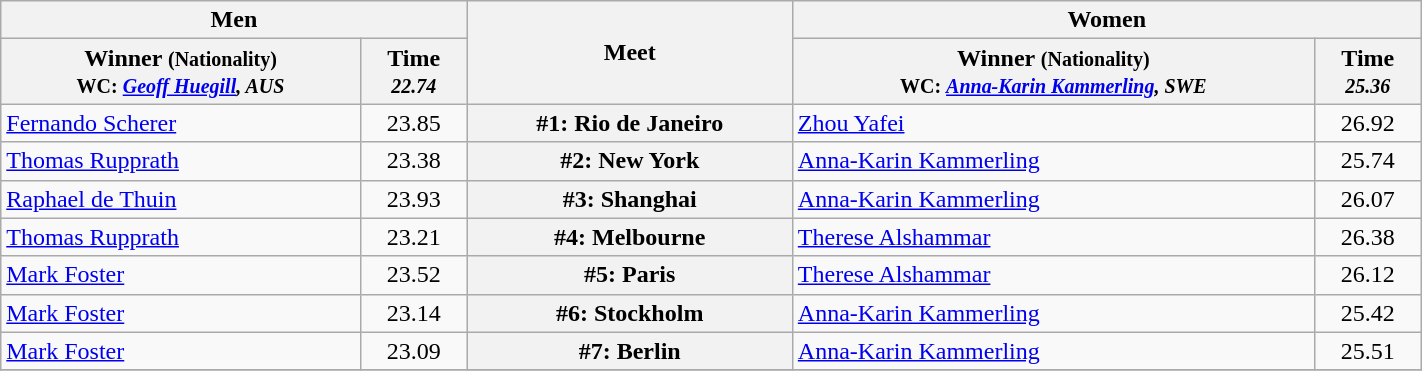<table class=wikitable width="75%">
<tr>
<th colspan="2">Men</th>
<th rowspan="2">Meet</th>
<th colspan="2">Women</th>
</tr>
<tr>
<th>Winner <small>(Nationality) <br> WC: <em><a href='#'>Geoff Huegill</a>, AUS</em> </small></th>
<th>Time <small><br> <em>22.74</em> </small></th>
<th>Winner <small>(Nationality) <br> WC: <em><a href='#'>Anna-Karin Kammerling</a>, SWE</em> </small></th>
<th>Time <small><br> <em>25.36</em> </small></th>
</tr>
<tr>
<td> <a href='#'>Fernando Scherer</a></td>
<td align=center>23.85</td>
<th>#1: Rio de Janeiro</th>
<td> <a href='#'>Zhou Yafei</a></td>
<td align=center>26.92</td>
</tr>
<tr>
<td> <a href='#'>Thomas Rupprath</a></td>
<td align=center>23.38</td>
<th>#2: New York</th>
<td> <a href='#'>Anna-Karin Kammerling</a></td>
<td align=center>25.74</td>
</tr>
<tr>
<td> <a href='#'>Raphael de Thuin</a></td>
<td align=center>23.93</td>
<th>#3: Shanghai</th>
<td> <a href='#'>Anna-Karin Kammerling</a></td>
<td align=center>26.07</td>
</tr>
<tr>
<td> <a href='#'>Thomas Rupprath</a></td>
<td align=center>23.21</td>
<th>#4: Melbourne</th>
<td> <a href='#'>Therese Alshammar</a></td>
<td align=center>26.38</td>
</tr>
<tr>
<td> <a href='#'>Mark Foster</a></td>
<td align=center>23.52</td>
<th>#5: Paris</th>
<td> <a href='#'>Therese Alshammar</a></td>
<td align=center>26.12</td>
</tr>
<tr>
<td> <a href='#'>Mark Foster</a></td>
<td align=center>23.14</td>
<th>#6: Stockholm</th>
<td> <a href='#'>Anna-Karin Kammerling</a></td>
<td align=center>25.42</td>
</tr>
<tr>
<td> <a href='#'>Mark Foster</a></td>
<td align=center>23.09</td>
<th>#7: Berlin</th>
<td> <a href='#'>Anna-Karin Kammerling</a></td>
<td align=center>25.51</td>
</tr>
<tr>
</tr>
</table>
